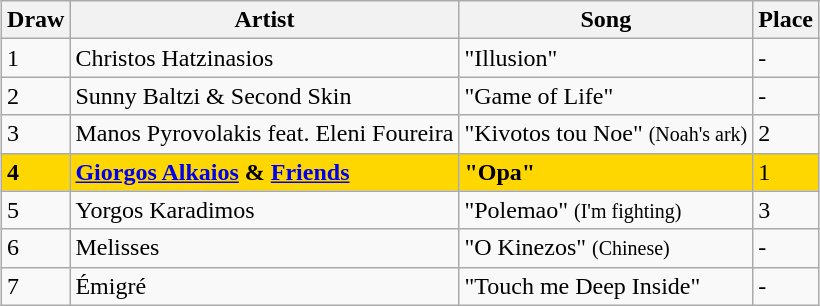<table class="sortable wikitable" style="margin: 1em auto 1em auto">
<tr>
<th>Draw</th>
<th>Artist</th>
<th>Song</th>
<th>Place</th>
</tr>
<tr>
<td>1</td>
<td>Christos Hatzinasios</td>
<td>"Illusion"</td>
<td>-</td>
</tr>
<tr>
<td>2</td>
<td>Sunny Baltzi & Second Skin</td>
<td>"Game of Life"</td>
<td>-</td>
</tr>
<tr>
<td>3</td>
<td>Manos Pyrovolakis feat. Eleni Foureira</td>
<td>"Kivotos tou Noe" <small>(Noah's ark)</small></td>
<td>2</td>
</tr>
<tr bgcolor = "#FFD700">
<td><strong>4</strong></td>
<td><strong><a href='#'>Giorgos Alkaios</a> & <a href='#'>Friends</a></strong></td>
<td><strong>"Opa"</strong></td>
<td>1</td>
</tr>
<tr>
<td>5</td>
<td>Yorgos Karadimos</td>
<td>"Polemao" <small>(I'm fighting)</small></td>
<td>3</td>
</tr>
<tr>
<td>6</td>
<td>Melisses</td>
<td>"O Kinezos" <small>(Chinese)</small></td>
<td>-</td>
</tr>
<tr>
<td>7</td>
<td>Émigré</td>
<td>"Touch me Deep Inside"</td>
<td>-</td>
</tr>
</table>
